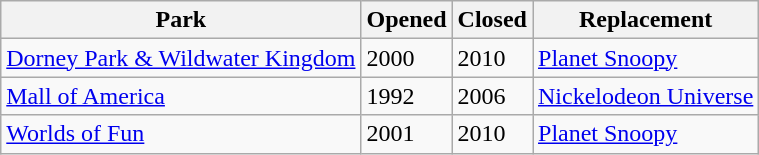<table class="wikitable sortable">
<tr>
<th>Park</th>
<th>Opened</th>
<th>Closed</th>
<th>Replacement</th>
</tr>
<tr>
<td><a href='#'>Dorney Park & Wildwater Kingdom</a></td>
<td>2000</td>
<td>2010</td>
<td><a href='#'>Planet Snoopy</a></td>
</tr>
<tr>
<td><a href='#'>Mall of America</a></td>
<td>1992</td>
<td>2006</td>
<td><a href='#'>Nickelodeon Universe</a></td>
</tr>
<tr>
<td><a href='#'>Worlds of Fun</a></td>
<td>2001</td>
<td>2010</td>
<td><a href='#'>Planet Snoopy</a></td>
</tr>
</table>
